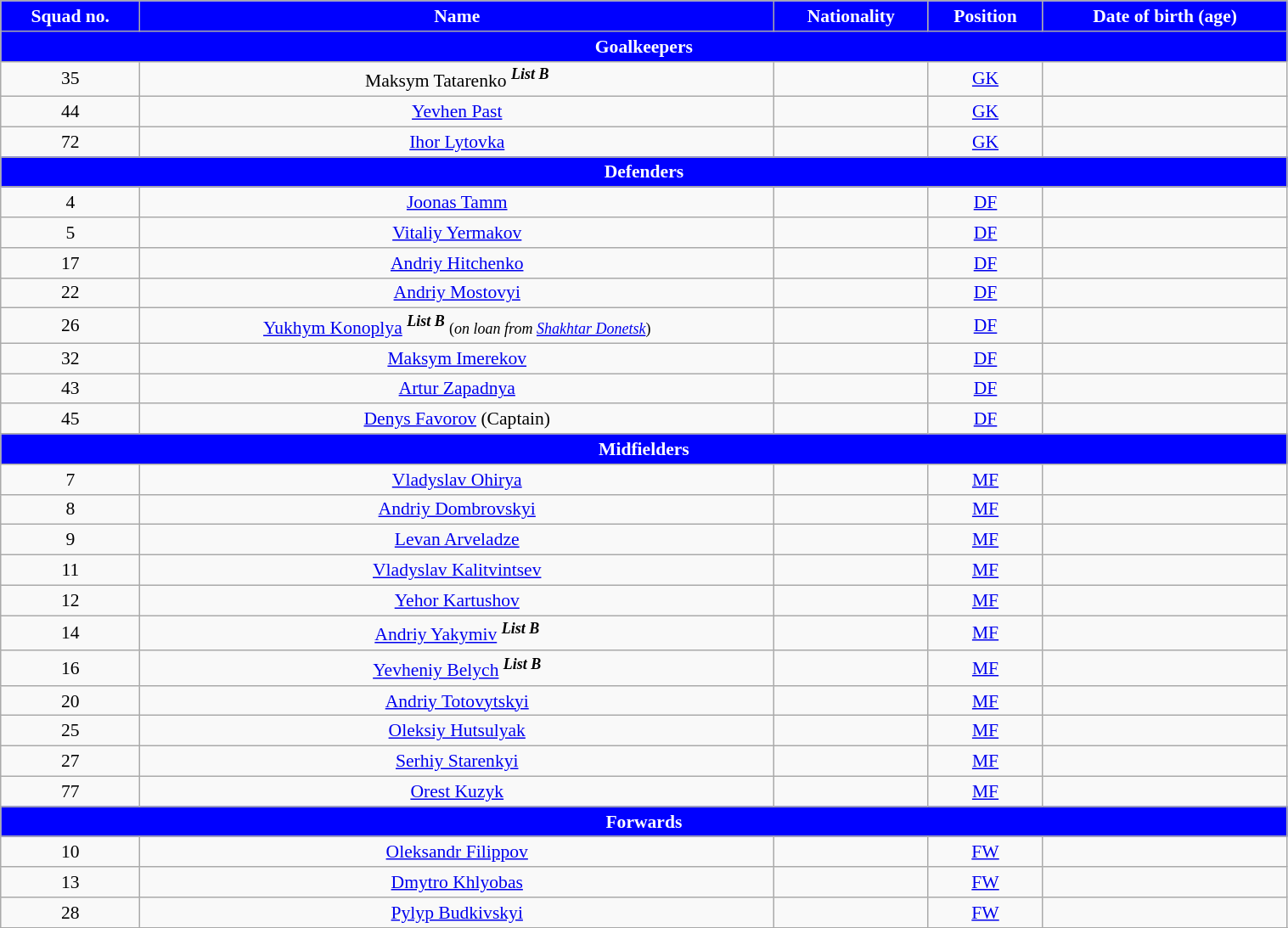<table class="wikitable" style="text-align:center; font-size:90%; width:80%">
<tr>
<th style="background:blue; color:white; text-align:center">Squad no.</th>
<th style="background:blue; color:white; text-align:center">Name</th>
<th style="background:blue; color:white; text-align:center">Nationality</th>
<th style="background:blue; color:white; text-align:center">Position</th>
<th style="background:blue; color:white; text-align:center">Date of birth (age)</th>
</tr>
<tr>
<th colspan="6" style="background:blue; color:white; text-align:center">Goalkeepers</th>
</tr>
<tr>
<td>35</td>
<td>Maksym Tatarenko <sup><strong><em>List B</em></strong></sup></td>
<td></td>
<td><a href='#'>GK</a></td>
<td></td>
</tr>
<tr>
<td>44</td>
<td><a href='#'>Yevhen Past</a></td>
<td></td>
<td><a href='#'>GK</a></td>
<td></td>
</tr>
<tr>
<td>72</td>
<td><a href='#'>Ihor Lytovka</a></td>
<td></td>
<td><a href='#'>GK</a></td>
<td></td>
</tr>
<tr>
<th colspan="6" style="background:blue; color:white; text-align:center">Defenders</th>
</tr>
<tr>
<td>4</td>
<td><a href='#'>Joonas Tamm</a></td>
<td></td>
<td><a href='#'>DF</a></td>
<td></td>
</tr>
<tr>
<td>5</td>
<td><a href='#'>Vitaliy Yermakov</a></td>
<td></td>
<td><a href='#'>DF</a></td>
<td></td>
</tr>
<tr>
<td>17</td>
<td><a href='#'>Andriy Hitchenko</a></td>
<td></td>
<td><a href='#'>DF</a></td>
<td></td>
</tr>
<tr>
<td>22</td>
<td><a href='#'>Andriy Mostovyi</a></td>
<td></td>
<td><a href='#'>DF</a></td>
<td></td>
</tr>
<tr>
<td>26</td>
<td><a href='#'>Yukhym Konoplya</a> <sup><strong><em>List B</em></strong></sup> <small>(<em>on loan from <a href='#'>Shakhtar Donetsk</a></em>)</small></td>
<td></td>
<td><a href='#'>DF</a></td>
<td></td>
</tr>
<tr>
<td>32</td>
<td><a href='#'>Maksym Imerekov</a></td>
<td></td>
<td><a href='#'>DF</a></td>
<td></td>
</tr>
<tr>
<td>43</td>
<td><a href='#'>Artur Zapadnya</a></td>
<td></td>
<td><a href='#'>DF</a></td>
<td></td>
</tr>
<tr>
<td>45</td>
<td><a href='#'>Denys Favorov</a> (Captain)</td>
<td></td>
<td><a href='#'>DF</a></td>
<td></td>
</tr>
<tr>
<th colspan="6" style="background:blue; color:white; text-align:center">Midfielders</th>
</tr>
<tr>
<td>7</td>
<td><a href='#'>Vladyslav Ohirya</a></td>
<td></td>
<td><a href='#'>MF</a></td>
<td></td>
</tr>
<tr>
<td>8</td>
<td><a href='#'>Andriy Dombrovskyi</a></td>
<td></td>
<td><a href='#'>MF</a></td>
<td></td>
</tr>
<tr>
<td>9</td>
<td><a href='#'>Levan Arveladze</a></td>
<td></td>
<td><a href='#'>MF</a></td>
<td></td>
</tr>
<tr>
<td>11</td>
<td><a href='#'>Vladyslav Kalitvintsev</a></td>
<td></td>
<td><a href='#'>MF</a></td>
<td></td>
</tr>
<tr>
<td>12</td>
<td><a href='#'>Yehor Kartushov</a></td>
<td></td>
<td><a href='#'>MF</a></td>
<td></td>
</tr>
<tr>
<td>14</td>
<td><a href='#'>Andriy Yakymiv</a> <sup><strong><em>List B</em></strong></sup></td>
<td></td>
<td><a href='#'>MF</a></td>
<td></td>
</tr>
<tr>
<td>16</td>
<td><a href='#'>Yevheniy Belych</a> <sup><strong><em>List B</em></strong></sup></td>
<td></td>
<td><a href='#'>MF</a></td>
<td></td>
</tr>
<tr>
<td>20</td>
<td><a href='#'>Andriy Totovytskyi</a></td>
<td></td>
<td><a href='#'>MF</a></td>
<td></td>
</tr>
<tr>
<td>25</td>
<td><a href='#'>Oleksiy Hutsulyak</a></td>
<td></td>
<td><a href='#'>MF</a></td>
<td></td>
</tr>
<tr>
<td>27</td>
<td><a href='#'>Serhiy Starenkyi</a></td>
<td></td>
<td><a href='#'>MF</a></td>
<td></td>
</tr>
<tr>
<td>77</td>
<td><a href='#'>Orest Kuzyk</a></td>
<td></td>
<td><a href='#'>MF</a></td>
<td></td>
</tr>
<tr>
<th colspan="7" style="background:blue; color:white; text-align:center">Forwards</th>
</tr>
<tr>
<td>10</td>
<td><a href='#'>Oleksandr Filippov</a></td>
<td></td>
<td><a href='#'>FW</a></td>
<td></td>
</tr>
<tr>
<td>13</td>
<td><a href='#'>Dmytro Khlyobas</a></td>
<td></td>
<td><a href='#'>FW</a></td>
<td></td>
</tr>
<tr>
<td>28</td>
<td><a href='#'>Pylyp Budkivskyi</a></td>
<td></td>
<td><a href='#'>FW</a></td>
<td></td>
</tr>
<tr>
</tr>
</table>
